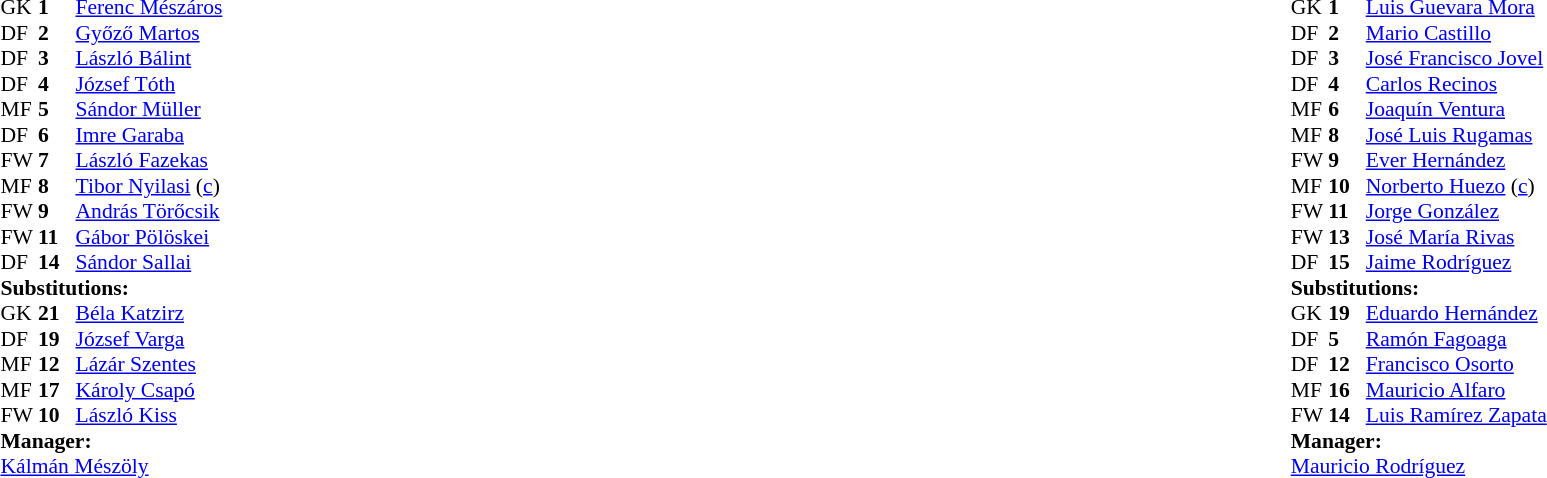<table width="100%">
<tr>
<td valign="top" width="50%"><br><table style="font-size: 90%" cellspacing="0" cellpadding="0">
<tr>
<th width=25></th>
<th width=25></th>
</tr>
<tr>
<td>GK</td>
<td><strong>1</strong></td>
<td><a href='#'>Ferenc Mészáros</a></td>
</tr>
<tr>
<td>DF</td>
<td><strong>2</strong></td>
<td><a href='#'>Győző Martos</a></td>
</tr>
<tr>
<td>DF</td>
<td><strong>3</strong></td>
<td><a href='#'>László Bálint</a></td>
</tr>
<tr>
<td>DF</td>
<td><strong>4</strong></td>
<td><a href='#'>József Tóth</a></td>
</tr>
<tr>
<td>MF</td>
<td><strong>5</strong></td>
<td><a href='#'>Sándor Müller</a></td>
<td></td>
<td></td>
</tr>
<tr>
<td>DF</td>
<td><strong>6</strong></td>
<td><a href='#'>Imre Garaba</a></td>
</tr>
<tr>
<td>FW</td>
<td><strong>7</strong></td>
<td><a href='#'>László Fazekas</a></td>
<td></td>
</tr>
<tr>
<td>MF</td>
<td><strong>8</strong></td>
<td><a href='#'>Tibor Nyilasi</a> (<a href='#'>c</a>)</td>
<td></td>
</tr>
<tr>
<td>FW</td>
<td><strong>9</strong></td>
<td><a href='#'>András Törőcsik</a></td>
<td></td>
<td></td>
</tr>
<tr>
<td>FW</td>
<td><strong>11</strong></td>
<td><a href='#'>Gábor Pölöskei</a></td>
</tr>
<tr>
<td>DF</td>
<td><strong>14</strong></td>
<td><a href='#'>Sándor Sallai</a></td>
</tr>
<tr>
<td colspan=3><strong>Substitutions:</strong></td>
</tr>
<tr>
<td>GK</td>
<td><strong>21</strong></td>
<td><a href='#'>Béla Katzirz</a></td>
</tr>
<tr>
<td>DF</td>
<td><strong>19</strong></td>
<td><a href='#'>József Varga</a></td>
</tr>
<tr>
<td>MF</td>
<td><strong>12</strong></td>
<td><a href='#'>Lázár Szentes</a></td>
<td></td>
<td></td>
</tr>
<tr>
<td>MF</td>
<td><strong>17</strong></td>
<td><a href='#'>Károly Csapó</a></td>
</tr>
<tr>
<td>FW</td>
<td><strong>10</strong></td>
<td><a href='#'>László Kiss</a></td>
<td></td>
<td></td>
</tr>
<tr>
<td colspan=3><strong>Manager:</strong></td>
</tr>
<tr>
<td colspan=4> <a href='#'>Kálmán Mészöly</a></td>
</tr>
</table>
</td>
<td valign="top"></td>
<td valign="top" width="50%"><br><table style="font-size: 90%" cellspacing="0" cellpadding="0" align=center>
<tr>
<th width=25></th>
<th width=25></th>
</tr>
<tr>
<td>GK</td>
<td><strong>1</strong></td>
<td><a href='#'>Luis Guevara Mora</a></td>
</tr>
<tr>
<td>DF</td>
<td><strong>2</strong></td>
<td><a href='#'>Mario Castillo</a></td>
</tr>
<tr>
<td>DF</td>
<td><strong>3</strong></td>
<td><a href='#'>José Francisco Jovel</a></td>
</tr>
<tr>
<td>DF</td>
<td><strong>4</strong></td>
<td><a href='#'>Carlos Recinos</a></td>
</tr>
<tr>
<td>MF</td>
<td><strong>6</strong></td>
<td><a href='#'>Joaquín Ventura</a></td>
<td></td>
<td></td>
</tr>
<tr>
<td>MF</td>
<td><strong>8</strong></td>
<td><a href='#'>José Luis Rugamas</a></td>
<td></td>
<td></td>
</tr>
<tr>
<td>FW</td>
<td><strong>9</strong></td>
<td><a href='#'>Ever Hernández</a></td>
</tr>
<tr>
<td>MF</td>
<td><strong>10</strong></td>
<td><a href='#'>Norberto Huezo</a> (<a href='#'>c</a>)</td>
</tr>
<tr>
<td>FW</td>
<td><strong>11</strong></td>
<td><a href='#'>Jorge González</a></td>
</tr>
<tr>
<td>FW</td>
<td><strong>13</strong></td>
<td><a href='#'>José María Rivas</a></td>
</tr>
<tr>
<td>DF</td>
<td><strong>15</strong></td>
<td><a href='#'>Jaime Rodríguez</a></td>
</tr>
<tr>
<td colspan=3><strong>Substitutions:</strong></td>
</tr>
<tr>
<td>GK</td>
<td><strong>19</strong></td>
<td><a href='#'>Eduardo Hernández</a></td>
</tr>
<tr>
<td>DF</td>
<td><strong>5</strong></td>
<td><a href='#'>Ramón Fagoaga</a></td>
<td></td>
<td></td>
</tr>
<tr>
<td>DF</td>
<td><strong>12</strong></td>
<td><a href='#'>Francisco Osorto</a></td>
</tr>
<tr>
<td>MF</td>
<td><strong>16</strong></td>
<td><a href='#'>Mauricio Alfaro</a></td>
</tr>
<tr>
<td>FW</td>
<td><strong>14</strong></td>
<td><a href='#'>Luis Ramírez Zapata</a></td>
<td></td>
<td></td>
</tr>
<tr>
<td colspan=3><strong>Manager:</strong></td>
</tr>
<tr>
<td colspan=4> <a href='#'>Mauricio Rodríguez</a></td>
</tr>
</table>
</td>
</tr>
</table>
